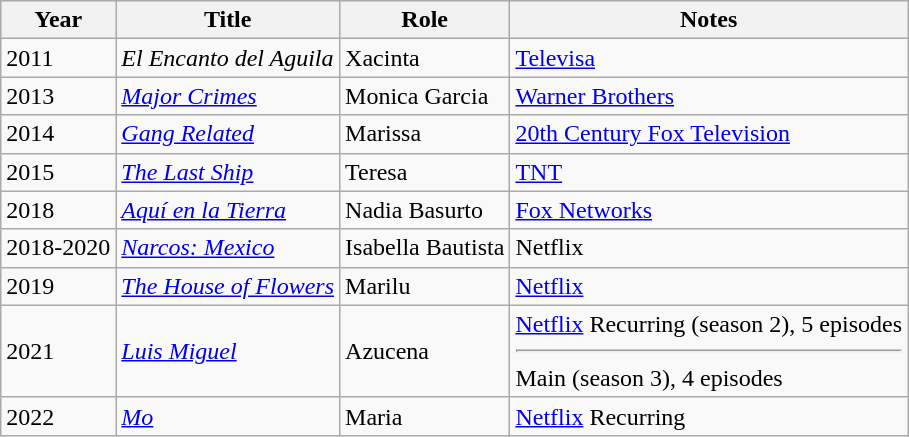<table class="wikitable sortable">
<tr>
<th>Year</th>
<th>Title</th>
<th>Role</th>
<th>Notes</th>
</tr>
<tr>
<td>2011</td>
<td><em>El Encanto del Aguila</em></td>
<td>Xacinta</td>
<td><a href='#'>Televisa</a></td>
</tr>
<tr>
<td>2013</td>
<td><em><a href='#'>Major Crimes</a></em></td>
<td>Monica Garcia</td>
<td><a href='#'>Warner Brothers</a></td>
</tr>
<tr>
<td>2014</td>
<td><em><a href='#'>Gang Related</a></em></td>
<td>Marissa</td>
<td><a href='#'>20th Century Fox Television</a></td>
</tr>
<tr>
<td>2015</td>
<td><em><a href='#'>The Last Ship</a></em></td>
<td>Teresa</td>
<td><a href='#'>TNT</a></td>
</tr>
<tr>
<td>2018</td>
<td><em><a href='#'>Aquí en la Tierra</a></em></td>
<td>Nadia Basurto</td>
<td><a href='#'>Fox Networks</a></td>
</tr>
<tr>
<td>2018-2020</td>
<td><em><a href='#'>Narcos: Mexico</a></em></td>
<td>Isabella Bautista</td>
<td>Netflix</td>
</tr>
<tr>
<td>2019</td>
<td><em><a href='#'>The House of Flowers</a></em></td>
<td>Marilu</td>
<td><a href='#'>Netflix</a></td>
</tr>
<tr>
<td>2021</td>
<td><em><a href='#'>Luis Miguel</a></em></td>
<td>Azucena</td>
<td><a href='#'>Netflix</a> Recurring (season 2), 5 episodes<hr>Main (season 3), 4 episodes</td>
</tr>
<tr>
<td>2022</td>
<td><em><a href='#'>Mo</a></em></td>
<td>Maria</td>
<td><a href='#'>Netflix</a> Recurring</td>
</tr>
</table>
